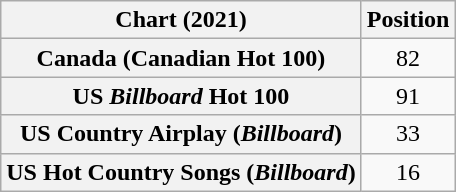<table class="wikitable sortable plainrowheaders" style="text-align:center">
<tr>
<th>Chart (2021)</th>
<th>Position</th>
</tr>
<tr>
<th scope="row">Canada (Canadian Hot 100)</th>
<td>82</td>
</tr>
<tr>
<th scope="row">US <em>Billboard</em> Hot 100</th>
<td>91</td>
</tr>
<tr>
<th scope="row">US Country Airplay (<em>Billboard</em>)</th>
<td>33</td>
</tr>
<tr>
<th scope="row">US Hot Country Songs (<em>Billboard</em>)</th>
<td>16</td>
</tr>
</table>
